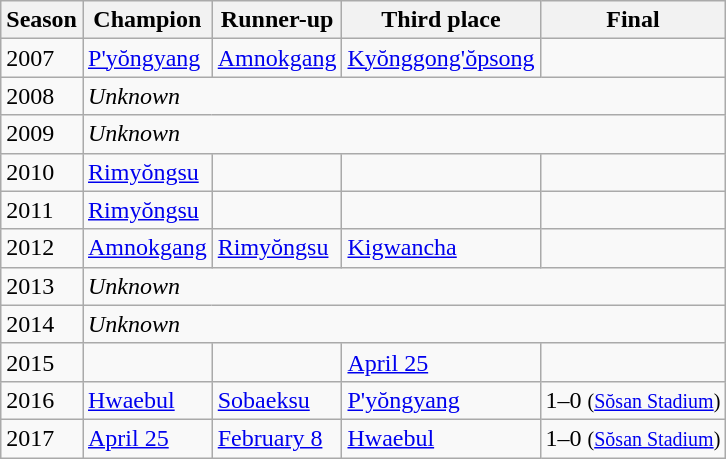<table class="wikitable">
<tr>
<th>Season</th>
<th>Champion</th>
<th>Runner-up</th>
<th>Third place</th>
<th>Final</th>
</tr>
<tr>
<td>2007</td>
<td><a href='#'>P'yŏngyang</a></td>
<td><a href='#'>Amnokgang</a></td>
<td><a href='#'>Kyŏnggong'ŏpsong</a></td>
<td></td>
</tr>
<tr>
<td>2008</td>
<td colspan="4"><em>Unknown</em></td>
</tr>
<tr>
<td>2009</td>
<td colspan="4"><em>Unknown</em></td>
</tr>
<tr>
<td>2010</td>
<td><a href='#'>Rimyŏngsu</a></td>
<td></td>
<td></td>
<td></td>
</tr>
<tr>
<td>2011</td>
<td><a href='#'>Rimyŏngsu</a></td>
<td></td>
<td></td>
<td></td>
</tr>
<tr>
<td>2012</td>
<td><a href='#'>Amnokgang</a></td>
<td><a href='#'>Rimyŏngsu</a></td>
<td><a href='#'>Kigwancha</a></td>
<td></td>
</tr>
<tr>
<td>2013</td>
<td colspan="4"><em>Unknown</em></td>
</tr>
<tr>
<td>2014</td>
<td colspan="4"><em>Unknown</em></td>
</tr>
<tr>
<td>2015</td>
<td></td>
<td></td>
<td><a href='#'>April 25</a></td>
<td></td>
</tr>
<tr>
<td>2016</td>
<td><a href='#'>Hwaebul</a></td>
<td><a href='#'>Sobaeksu</a></td>
<td><a href='#'>P'yŏngyang</a></td>
<td>1–0 <small>(<a href='#'>Sŏsan Stadium</a>)</small></td>
</tr>
<tr>
<td>2017</td>
<td><a href='#'>April 25</a></td>
<td><a href='#'>February 8</a></td>
<td><a href='#'>Hwaebul</a></td>
<td>1–0 <small>(<a href='#'>Sŏsan Stadium</a>)</small></td>
</tr>
</table>
